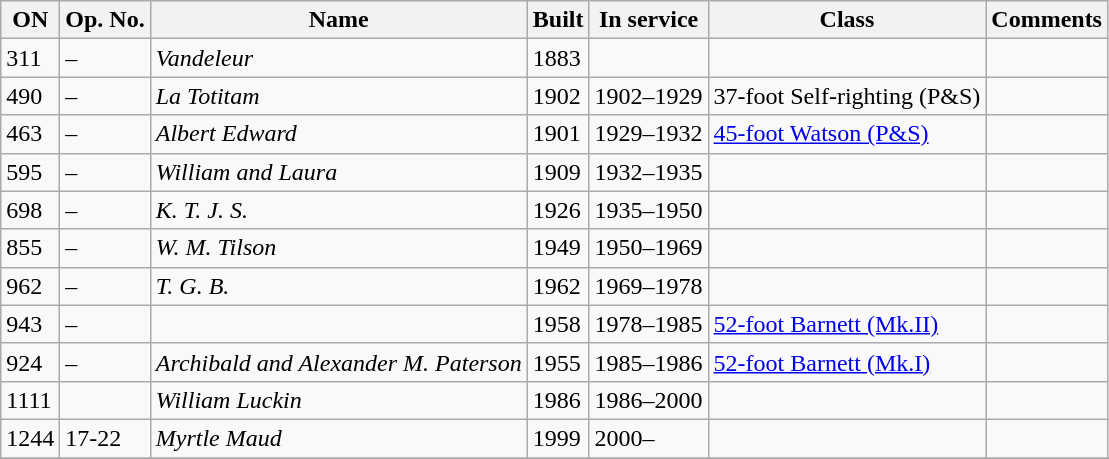<table class="wikitable">
<tr>
<th>ON</th>
<th>Op. No.</th>
<th>Name</th>
<th>Built</th>
<th>In service</th>
<th>Class</th>
<th>Comments</th>
</tr>
<tr>
<td>311</td>
<td>–</td>
<td><em>Vandeleur</em></td>
<td>1883</td>
<td></td>
<td></td>
<td></td>
</tr>
<tr>
<td>490</td>
<td>–</td>
<td><em>La Totitam</em></td>
<td>1902</td>
<td>1902–1929</td>
<td>37-foot Self-righting (P&S)</td>
<td></td>
</tr>
<tr>
<td>463</td>
<td>–</td>
<td><em>Albert Edward</em></td>
<td>1901</td>
<td>1929–1932</td>
<td><a href='#'>45-foot Watson (P&S)</a></td>
<td></td>
</tr>
<tr>
<td>595</td>
<td>–</td>
<td><em>William and Laura</em></td>
<td>1909</td>
<td>1932–1935</td>
<td></td>
<td></td>
</tr>
<tr>
<td>698</td>
<td>–</td>
<td><em>K. T. J. S.</em></td>
<td>1926</td>
<td>1935–1950</td>
<td></td>
<td></td>
</tr>
<tr>
<td>855</td>
<td>–</td>
<td><em>W. M. Tilson</em></td>
<td>1949</td>
<td>1950–1969</td>
<td></td>
<td></td>
</tr>
<tr>
<td>962</td>
<td>–</td>
<td><em>T. G. B.</em></td>
<td>1962</td>
<td>1969–1978</td>
<td></td>
<td></td>
</tr>
<tr>
<td>943</td>
<td>–</td>
<td></td>
<td>1958</td>
<td>1978–1985</td>
<td><a href='#'>52-foot Barnett (Mk.II)</a></td>
<td></td>
</tr>
<tr>
<td>924</td>
<td>–</td>
<td><em>Archibald and Alexander M. Paterson</em></td>
<td>1955</td>
<td>1985–1986</td>
<td><a href='#'>52-foot Barnett (Mk.I)</a></td>
<td></td>
</tr>
<tr>
<td>1111</td>
<td></td>
<td><em>William Luckin</em></td>
<td>1986</td>
<td>1986–2000</td>
<td></td>
<td></td>
</tr>
<tr>
<td>1244</td>
<td>17-22</td>
<td><em>Myrtle Maud</em></td>
<td>1999</td>
<td>2000–</td>
<td></td>
<td></td>
</tr>
<tr>
</tr>
</table>
